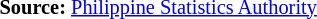<table style="font-size:85%;" '|>
<tr>
<td><br><p>
<strong>Source:</strong> <a href='#'>Philippine Statistics Authority</a>
</p></td>
</tr>
</table>
